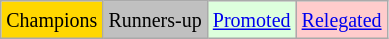<table class="wikitable">
<tr>
<td bgcolor=gold><small>Champions</small></td>
<td bgcolor=silver><small>Runners-up</small></td>
<td bgcolor="#DDFFDD"><small><a href='#'>Promoted</a></small></td>
<td bgcolor= "#FFCCCC"><small><a href='#'>Relegated</a></small></td>
</tr>
</table>
